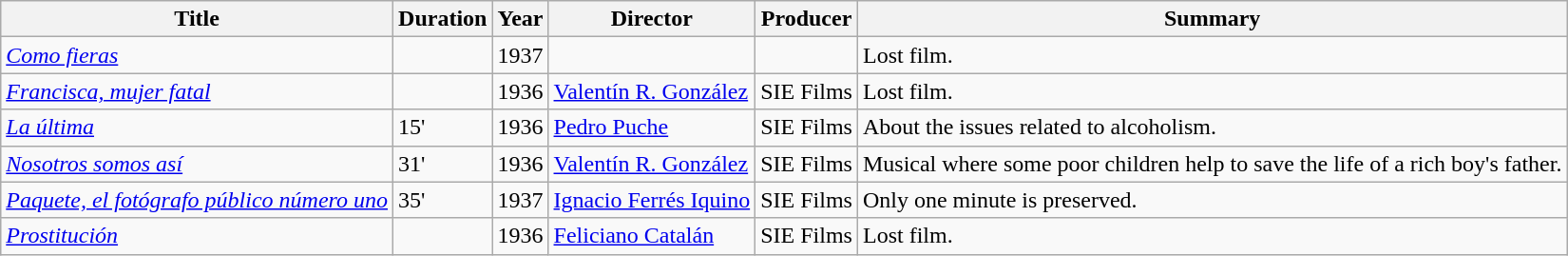<table class="wikitable sortable">
<tr>
<th>Title</th>
<th>Duration</th>
<th>Year</th>
<th>Director</th>
<th>Producer</th>
<th>Summary</th>
</tr>
<tr>
<td><em><a href='#'>Como fieras</a></em></td>
<td></td>
<td>1937</td>
<td></td>
<td></td>
<td>Lost film.</td>
</tr>
<tr>
<td><em><a href='#'>Francisca, mujer fatal</a></em></td>
<td></td>
<td>1936</td>
<td><a href='#'>Valentín R. González</a></td>
<td>SIE Films</td>
<td>Lost film.</td>
</tr>
<tr>
<td><em><a href='#'>La última</a></em></td>
<td>15'</td>
<td>1936</td>
<td><a href='#'>Pedro Puche</a></td>
<td>SIE Films</td>
<td>About the issues related to alcoholism.</td>
</tr>
<tr>
<td><em><a href='#'>Nosotros somos así</a></em></td>
<td>31'</td>
<td>1936</td>
<td><a href='#'>Valentín R. González</a></td>
<td>SIE Films</td>
<td>Musical where some poor children help to save the life of a rich boy's father.</td>
</tr>
<tr>
<td><em><a href='#'>Paquete, el fotógrafo público número uno</a></em></td>
<td>35'</td>
<td>1937</td>
<td><a href='#'>Ignacio Ferrés Iquino</a></td>
<td>SIE Films</td>
<td>Only one minute is preserved.</td>
</tr>
<tr>
<td><em><a href='#'>Prostitución</a></em></td>
<td></td>
<td>1936</td>
<td><a href='#'>Feliciano Catalán</a></td>
<td>SIE Films</td>
<td>Lost film.</td>
</tr>
</table>
